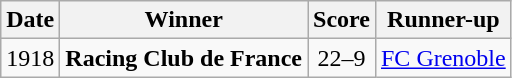<table class="wikitable">
<tr>
<th>Date</th>
<th>Winner</th>
<th>Score</th>
<th>Runner-up</th>
</tr>
<tr>
<td align=center>1918</td>
<td><strong>Racing Club de France</strong></td>
<td align=center>22–9</td>
<td><a href='#'>FC Grenoble</a></td>
</tr>
</table>
